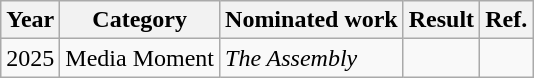<table class="wikitable">
<tr>
<th>Year</th>
<th>Category</th>
<th>Nominated work</th>
<th>Result</th>
<th>Ref.</th>
</tr>
<tr>
<td>2025</td>
<td>Media Moment</td>
<td><em>The Assembly</em></td>
<td></td>
<td></td>
</tr>
</table>
